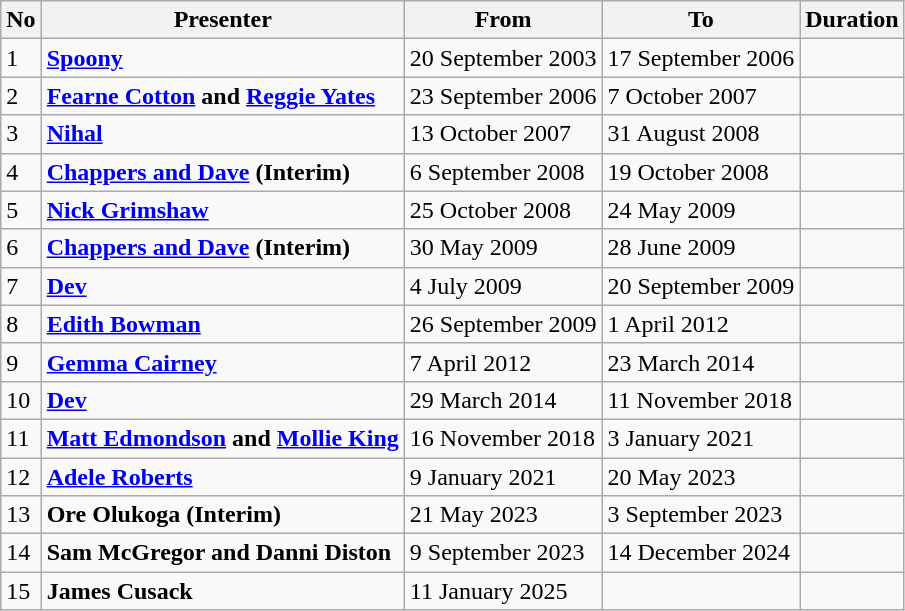<table class="wikitable">
<tr>
<th>No</th>
<th>Presenter</th>
<th>From</th>
<th>To</th>
<th>Duration</th>
</tr>
<tr>
<td>1</td>
<td><strong><a href='#'>Spoony</a></strong></td>
<td>20 September 2003</td>
<td>17 September 2006</td>
<td></td>
</tr>
<tr>
<td>2</td>
<td><strong><a href='#'>Fearne Cotton</a> and <a href='#'>Reggie Yates</a></strong></td>
<td>23 September 2006</td>
<td>7 October 2007</td>
<td></td>
</tr>
<tr>
<td>3</td>
<td><strong><a href='#'>Nihal</a></strong></td>
<td>13 October 2007</td>
<td>31 August 2008</td>
<td></td>
</tr>
<tr>
<td>4</td>
<td><strong><a href='#'>Chappers and Dave</a> (Interim)</strong></td>
<td>6 September 2008</td>
<td>19 October 2008</td>
<td></td>
</tr>
<tr>
<td>5</td>
<td><strong><a href='#'>Nick Grimshaw</a></strong></td>
<td>25 October 2008</td>
<td>24 May 2009</td>
<td></td>
</tr>
<tr>
<td>6</td>
<td><strong><a href='#'>Chappers and Dave</a> (Interim)</strong></td>
<td>30 May 2009</td>
<td>28 June 2009</td>
<td></td>
</tr>
<tr>
<td>7</td>
<td><strong><a href='#'>Dev</a></strong></td>
<td>4 July 2009</td>
<td>20 September 2009</td>
<td></td>
</tr>
<tr>
<td>8</td>
<td><strong><a href='#'>Edith Bowman</a></strong></td>
<td>26 September 2009</td>
<td>1 April 2012</td>
<td></td>
</tr>
<tr>
<td>9</td>
<td><strong><a href='#'>Gemma Cairney</a></strong></td>
<td>7 April 2012</td>
<td>23 March 2014</td>
<td></td>
</tr>
<tr>
<td>10</td>
<td><strong><a href='#'>Dev</a></strong></td>
<td>29 March 2014</td>
<td>11 November 2018</td>
<td></td>
</tr>
<tr>
<td>11</td>
<td><strong><a href='#'>Matt Edmondson</a> and <a href='#'>Mollie King</a></strong></td>
<td>16 November 2018</td>
<td>3 January 2021</td>
<td></td>
</tr>
<tr>
<td>12</td>
<td><strong><a href='#'>Adele Roberts</a></strong></td>
<td>9 January 2021</td>
<td>20 May 2023</td>
<td></td>
</tr>
<tr>
<td>13</td>
<td><strong>Ore Olukoga (Interim)</strong></td>
<td>21 May 2023</td>
<td>3 September 2023</td>
<td></td>
</tr>
<tr>
<td>14</td>
<td><strong>Sam McGregor and Danni Diston</strong></td>
<td>9 September 2023</td>
<td>14 December 2024</td>
<td></td>
</tr>
<tr>
<td>15</td>
<td><strong>James Cusack</strong></td>
<td>11 January 2025</td>
<td></td>
<td></td>
</tr>
</table>
